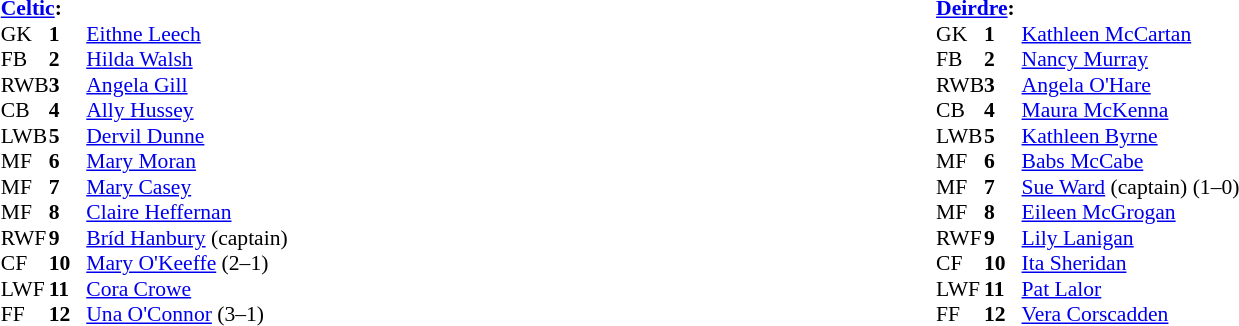<table width="100%">
<tr>
<td valign="top"></td>
<td valign="top" width="50%"><br><table style="font-size: 90%" cellspacing="0" cellpadding="0" align=center>
<tr>
<td colspan="4"><strong><a href='#'>Celtic</a>:</strong></td>
</tr>
<tr>
<th width="25"></th>
<th width="25"></th>
</tr>
<tr>
<td>GK</td>
<td><strong>1</strong></td>
<td><a href='#'>Eithne Leech</a></td>
</tr>
<tr>
<td>FB</td>
<td><strong>2</strong></td>
<td><a href='#'>Hilda Walsh</a></td>
</tr>
<tr>
<td>RWB</td>
<td><strong>3</strong></td>
<td><a href='#'>Angela Gill</a></td>
</tr>
<tr>
<td>CB</td>
<td><strong>4</strong></td>
<td><a href='#'>Ally Hussey</a></td>
</tr>
<tr>
<td>LWB</td>
<td><strong>5</strong></td>
<td><a href='#'>Dervil Dunne</a></td>
</tr>
<tr>
<td>MF</td>
<td><strong>6</strong></td>
<td><a href='#'>Mary Moran</a></td>
</tr>
<tr>
<td>MF</td>
<td><strong>7</strong></td>
<td><a href='#'>Mary Casey</a></td>
</tr>
<tr>
<td>MF</td>
<td><strong>8</strong></td>
<td><a href='#'>Claire Heffernan</a></td>
</tr>
<tr>
<td>RWF</td>
<td><strong>9</strong></td>
<td><a href='#'>Bríd Hanbury</a> (captain)</td>
</tr>
<tr>
<td>CF</td>
<td><strong>10</strong></td>
<td><a href='#'>Mary O'Keeffe</a> (2–1)</td>
</tr>
<tr>
<td>LWF</td>
<td><strong>11</strong></td>
<td><a href='#'>Cora Crowe</a></td>
</tr>
<tr>
<td>FF</td>
<td><strong>12</strong></td>
<td><a href='#'>Una O'Connor</a> (3–1)</td>
</tr>
<tr>
</tr>
</table>
</td>
<td valign="top" width="50%"><br><table style="font-size: 90%" cellspacing="0" cellpadding="0" align=center>
<tr>
<td colspan="4"><strong><a href='#'>Deirdre</a>:</strong></td>
</tr>
<tr>
<th width="25"></th>
<th width="25"></th>
</tr>
<tr>
<td>GK</td>
<td><strong>1</strong></td>
<td><a href='#'>Kathleen McCartan</a></td>
</tr>
<tr>
<td>FB</td>
<td><strong>2</strong></td>
<td><a href='#'>Nancy Murray</a></td>
</tr>
<tr>
<td>RWB</td>
<td><strong>3</strong></td>
<td><a href='#'>Angela O'Hare</a></td>
</tr>
<tr>
<td>CB</td>
<td><strong>4</strong></td>
<td><a href='#'>Maura McKenna</a></td>
</tr>
<tr>
<td>LWB</td>
<td><strong>5</strong></td>
<td><a href='#'>Kathleen Byrne</a></td>
</tr>
<tr>
<td>MF</td>
<td><strong>6</strong></td>
<td><a href='#'>Babs McCabe</a></td>
</tr>
<tr>
<td>MF</td>
<td><strong>7</strong></td>
<td><a href='#'>Sue Ward</a> (captain) (1–0)</td>
</tr>
<tr>
<td>MF</td>
<td><strong>8</strong></td>
<td><a href='#'>Eileen McGrogan</a></td>
</tr>
<tr>
<td>RWF</td>
<td><strong>9</strong></td>
<td><a href='#'>Lily Lanigan</a></td>
</tr>
<tr>
<td>CF</td>
<td><strong>10</strong></td>
<td><a href='#'>Ita Sheridan</a></td>
</tr>
<tr>
<td>LWF</td>
<td><strong>11</strong></td>
<td><a href='#'>Pat Lalor</a></td>
</tr>
<tr>
<td>FF</td>
<td><strong>12</strong></td>
<td><a href='#'>Vera Corscadden</a></td>
</tr>
<tr>
</tr>
</table>
</td>
</tr>
</table>
